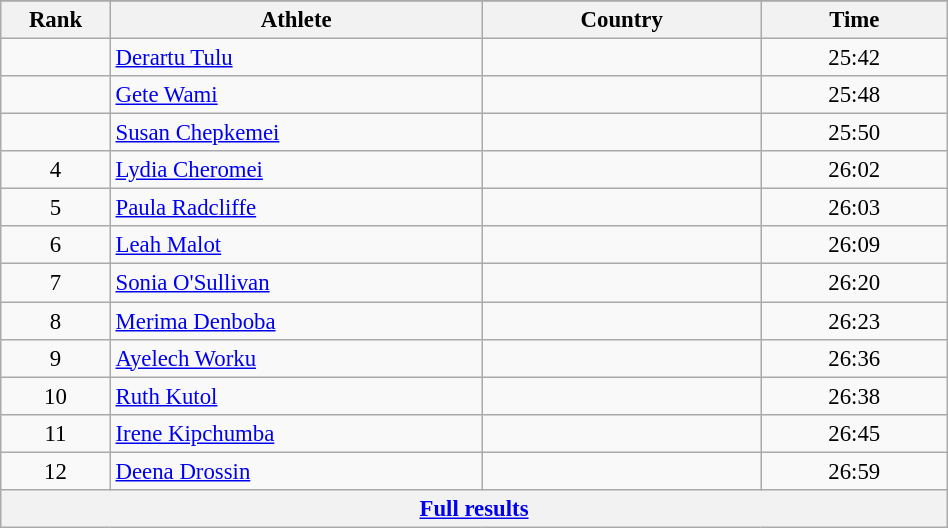<table class="wikitable sortable" style=" text-align:center; font-size:95%;" width="50%">
<tr>
</tr>
<tr>
<th width=5%>Rank</th>
<th width=20%>Athlete</th>
<th width=15%>Country</th>
<th width=10%>Time</th>
</tr>
<tr>
<td align=center></td>
<td align=left><a href='#'>Derartu Tulu</a></td>
<td align=left></td>
<td>25:42</td>
</tr>
<tr>
<td align=center></td>
<td align=left><a href='#'>Gete Wami</a></td>
<td align=left></td>
<td>25:48</td>
</tr>
<tr>
<td align=center></td>
<td align=left><a href='#'>Susan Chepkemei</a></td>
<td align=left></td>
<td>25:50</td>
</tr>
<tr>
<td align=center>4</td>
<td align=left><a href='#'>Lydia Cheromei</a></td>
<td align=left></td>
<td>26:02</td>
</tr>
<tr>
<td align=center>5</td>
<td align=left><a href='#'>Paula Radcliffe</a></td>
<td align=left></td>
<td>26:03</td>
</tr>
<tr>
<td align=center>6</td>
<td align=left><a href='#'>Leah Malot</a></td>
<td align=left></td>
<td>26:09</td>
</tr>
<tr>
<td align=center>7</td>
<td align=left><a href='#'>Sonia O'Sullivan</a></td>
<td align=left></td>
<td>26:20</td>
</tr>
<tr>
<td align=center>8</td>
<td align=left><a href='#'>Merima Denboba</a></td>
<td align=left></td>
<td>26:23</td>
</tr>
<tr>
<td align=center>9</td>
<td align=left><a href='#'>Ayelech Worku</a></td>
<td align=left></td>
<td>26:36</td>
</tr>
<tr>
<td align=center>10</td>
<td align=left><a href='#'>Ruth Kutol</a></td>
<td align=left></td>
<td>26:38</td>
</tr>
<tr>
<td align=center>11</td>
<td align=left><a href='#'>Irene Kipchumba</a></td>
<td align=left></td>
<td>26:45</td>
</tr>
<tr>
<td align=center>12</td>
<td align=left><a href='#'>Deena Drossin</a></td>
<td align=left></td>
<td>26:59</td>
</tr>
<tr class="sortbottom">
<th colspan=4 align=center><a href='#'>Full results</a></th>
</tr>
</table>
